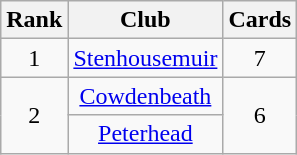<table class="wikitable" style="text-align:center">
<tr>
<th>Rank</th>
<th>Club</th>
<th>Cards</th>
</tr>
<tr>
<td>1</td>
<td><a href='#'>Stenhousemuir</a></td>
<td>7</td>
</tr>
<tr>
<td rowspan="2">2</td>
<td><a href='#'>Cowdenbeath</a></td>
<td rowspan="2">6</td>
</tr>
<tr>
<td><a href='#'>Peterhead</a></td>
</tr>
</table>
